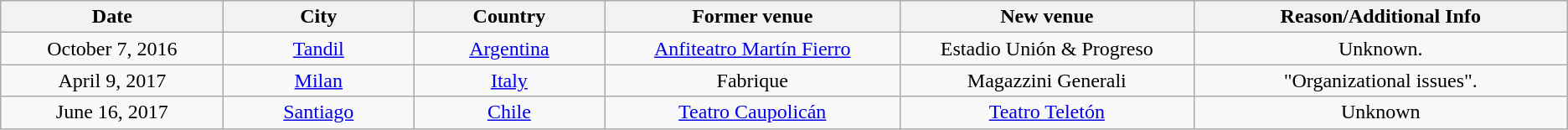<table class="wikitable" style="text-align:center;">
<tr>
<th scope="col" style="width:12em;">Date</th>
<th scope="col" style="width:10em;">City</th>
<th scope="col" style="width:10em;">Country</th>
<th scope="col" style="width:16em;">Former venue</th>
<th scope="col" style="width:16em;">New venue</th>
<th scope="col" style="width:20em;">Reason/Additional Info</th>
</tr>
<tr>
<td>October 7, 2016</td>
<td><a href='#'>Tandil</a></td>
<td><a href='#'>Argentina</a></td>
<td><a href='#'>Anfiteatro Martín Fierro</a></td>
<td>Estadio Unión & Progreso</td>
<td>Unknown.</td>
</tr>
<tr>
<td>April 9, 2017</td>
<td><a href='#'>Milan</a></td>
<td><a href='#'>Italy</a></td>
<td>Fabrique</td>
<td>Magazzini Generali</td>
<td>"Organizational issues".</td>
</tr>
<tr>
<td>June 16, 2017</td>
<td><a href='#'>Santiago</a></td>
<td><a href='#'>Chile</a></td>
<td><a href='#'>Teatro Caupolicán</a></td>
<td><a href='#'>Teatro Teletón</a></td>
<td>Unknown</td>
</tr>
</table>
